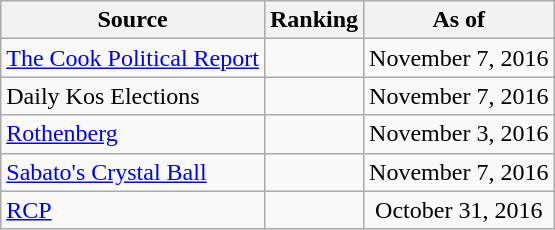<table class="wikitable" style="text-align:center">
<tr>
<th>Source</th>
<th>Ranking</th>
<th>As of</th>
</tr>
<tr>
<td align=left><a href='#'>The Cook Political Report</a></td>
<td></td>
<td>November 7, 2016</td>
</tr>
<tr>
<td align=left>Daily Kos Elections</td>
<td></td>
<td>November 7, 2016</td>
</tr>
<tr>
<td align=left><a href='#'>Rothenberg</a></td>
<td></td>
<td>November 3, 2016</td>
</tr>
<tr>
<td align=left><a href='#'>Sabato's Crystal Ball</a></td>
<td></td>
<td>November 7, 2016</td>
</tr>
<tr>
<td align="left"><a href='#'>RCP</a></td>
<td></td>
<td>October 31, 2016</td>
</tr>
</table>
